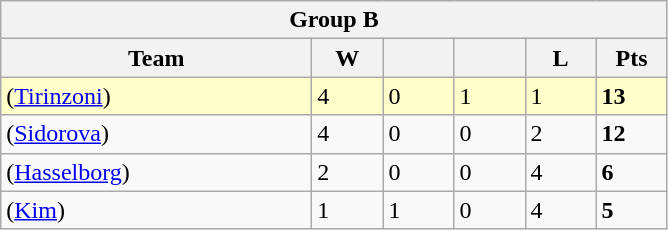<table class=wikitable>
<tr>
<th colspan=7>Group B</th>
</tr>
<tr>
<th width=200>Team</th>
<th width=40>W</th>
<th width=40></th>
<th width=40></th>
<th width=40>L</th>
<th width=40>Pts</th>
</tr>
<tr bgcolor=#ffffcc>
<td> (<a href='#'>Tirinzoni</a>)</td>
<td>4</td>
<td>0</td>
<td>1</td>
<td>1</td>
<td><strong>13</strong></td>
</tr>
<tr>
<td> (<a href='#'>Sidorova</a>)</td>
<td>4</td>
<td>0</td>
<td>0</td>
<td>2</td>
<td><strong>12</strong></td>
</tr>
<tr>
<td> (<a href='#'>Hasselborg</a>)</td>
<td>2</td>
<td>0</td>
<td>0</td>
<td>4</td>
<td><strong>6</strong></td>
</tr>
<tr>
<td> (<a href='#'>Kim</a>)</td>
<td>1</td>
<td>1</td>
<td>0</td>
<td>4</td>
<td><strong>5</strong></td>
</tr>
</table>
